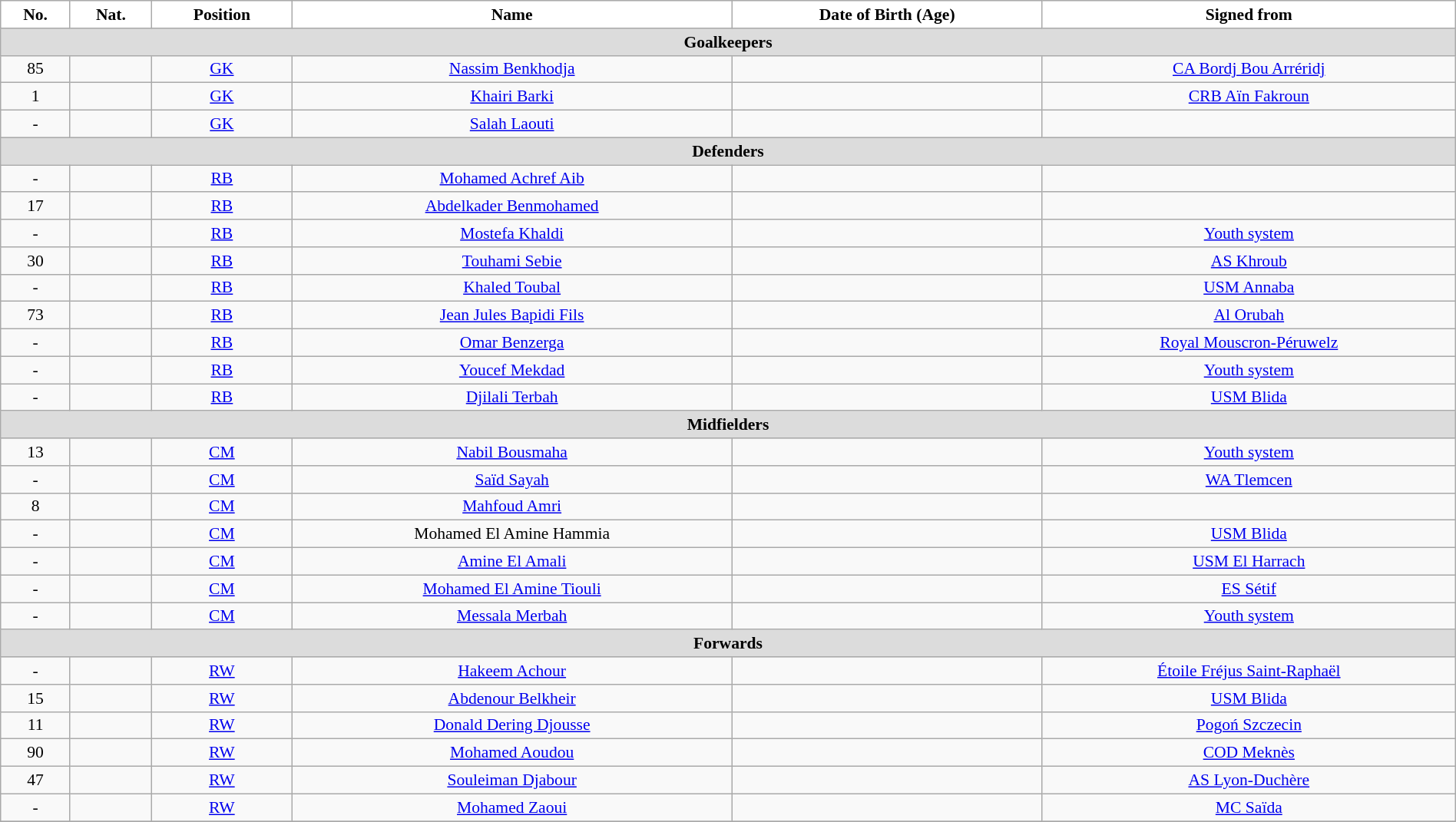<table class="wikitable" style="text-align:center; font-size:90%; width:100%">
<tr>
<th style="background:white; color:black; text-align:center;">No.</th>
<th style="background:white; color:black; text-align:center;">Nat.</th>
<th style="background:white; color:black; text-align:center;">Position</th>
<th style="background:white; color:black; text-align:center;">Name</th>
<th style="background:white; color:black; text-align:center;">Date of Birth (Age)</th>
<th style="background:white; color:black; text-align:center;">Signed from</th>
</tr>
<tr>
<th colspan=10 style="background:#DCDCDC; text-align:center;">Goalkeepers</th>
</tr>
<tr>
<td>85</td>
<td></td>
<td><a href='#'>GK</a></td>
<td><a href='#'>Nassim Benkhodja</a></td>
<td></td>
<td> <a href='#'>CA Bordj Bou Arréridj</a></td>
</tr>
<tr>
<td>1</td>
<td></td>
<td><a href='#'>GK</a></td>
<td><a href='#'>Khairi Barki</a></td>
<td></td>
<td> <a href='#'>CRB Aïn Fakroun</a></td>
</tr>
<tr>
<td>-</td>
<td></td>
<td><a href='#'>GK</a></td>
<td><a href='#'>Salah Laouti</a></td>
<td></td>
<td></td>
</tr>
<tr>
<th colspan=10 style="background:#DCDCDC; text-align:center;">Defenders</th>
</tr>
<tr>
<td>-</td>
<td></td>
<td><a href='#'>RB</a></td>
<td><a href='#'>Mohamed Achref Aib</a></td>
<td></td>
<td></td>
</tr>
<tr>
<td>17</td>
<td></td>
<td><a href='#'>RB</a></td>
<td><a href='#'>Abdelkader Benmohamed</a></td>
<td></td>
<td></td>
</tr>
<tr>
<td>-</td>
<td></td>
<td><a href='#'>RB</a></td>
<td><a href='#'>Mostefa Khaldi</a></td>
<td></td>
<td><a href='#'>Youth system</a></td>
</tr>
<tr>
<td>30</td>
<td></td>
<td><a href='#'>RB</a></td>
<td><a href='#'>Touhami Sebie</a></td>
<td></td>
<td> <a href='#'>AS Khroub</a></td>
</tr>
<tr>
<td>-</td>
<td></td>
<td><a href='#'>RB</a></td>
<td><a href='#'>Khaled Toubal</a></td>
<td></td>
<td> <a href='#'>USM Annaba</a></td>
</tr>
<tr>
<td>73</td>
<td></td>
<td><a href='#'>RB</a></td>
<td><a href='#'>Jean Jules Bapidi Fils</a></td>
<td></td>
<td> <a href='#'>Al Orubah</a></td>
</tr>
<tr>
<td>-</td>
<td></td>
<td><a href='#'>RB</a></td>
<td><a href='#'>Omar Benzerga</a></td>
<td></td>
<td> <a href='#'>Royal Mouscron-Péruwelz</a></td>
</tr>
<tr>
<td>-</td>
<td></td>
<td><a href='#'>RB</a></td>
<td><a href='#'>Youcef Mekdad</a></td>
<td></td>
<td><a href='#'>Youth system</a></td>
</tr>
<tr>
<td>-</td>
<td></td>
<td><a href='#'>RB</a></td>
<td><a href='#'>Djilali Terbah</a></td>
<td></td>
<td> <a href='#'>USM Blida</a></td>
</tr>
<tr>
<th colspan=10 style="background:#DCDCDC; text-align:center;">Midfielders</th>
</tr>
<tr>
<td>13</td>
<td></td>
<td><a href='#'>CM</a></td>
<td><a href='#'>Nabil Bousmaha</a></td>
<td></td>
<td><a href='#'>Youth system</a></td>
</tr>
<tr>
<td>-</td>
<td></td>
<td><a href='#'>CM</a></td>
<td><a href='#'>Saïd Sayah</a></td>
<td></td>
<td> <a href='#'>WA Tlemcen</a></td>
</tr>
<tr>
<td>8</td>
<td></td>
<td><a href='#'>CM</a></td>
<td><a href='#'>Mahfoud Amri</a></td>
<td></td>
<td></td>
</tr>
<tr>
<td>-</td>
<td></td>
<td><a href='#'>CM</a></td>
<td>Mohamed El Amine Hammia</td>
<td></td>
<td> <a href='#'>USM Blida</a></td>
</tr>
<tr>
<td>-</td>
<td></td>
<td><a href='#'>CM</a></td>
<td><a href='#'>Amine El Amali</a></td>
<td></td>
<td> <a href='#'>USM El Harrach</a></td>
</tr>
<tr>
<td>-</td>
<td></td>
<td><a href='#'>CM</a></td>
<td><a href='#'>Mohamed El Amine Tiouli</a></td>
<td></td>
<td> <a href='#'>ES Sétif</a></td>
</tr>
<tr>
<td>-</td>
<td></td>
<td><a href='#'>CM</a></td>
<td><a href='#'>Messala Merbah</a></td>
<td></td>
<td><a href='#'>Youth system</a></td>
</tr>
<tr>
<th colspan=10 style="background:#DCDCDC; text-align:center;">Forwards</th>
</tr>
<tr>
<td>-</td>
<td> </td>
<td><a href='#'>RW</a></td>
<td><a href='#'>Hakeem Achour</a></td>
<td></td>
<td> <a href='#'>Étoile Fréjus Saint-Raphaël</a></td>
</tr>
<tr>
<td>15</td>
<td></td>
<td><a href='#'>RW</a></td>
<td><a href='#'>Abdenour Belkheir</a></td>
<td></td>
<td> <a href='#'>USM Blida</a></td>
</tr>
<tr>
<td>11</td>
<td></td>
<td><a href='#'>RW</a></td>
<td><a href='#'>Donald Dering Djousse</a></td>
<td></td>
<td> <a href='#'>Pogoń Szczecin</a></td>
</tr>
<tr>
<td>90</td>
<td></td>
<td><a href='#'>RW</a></td>
<td><a href='#'>Mohamed Aoudou</a></td>
<td></td>
<td> <a href='#'>COD Meknès</a></td>
</tr>
<tr>
<td>47</td>
<td></td>
<td><a href='#'>RW</a></td>
<td><a href='#'>Souleiman Djabour</a></td>
<td></td>
<td> <a href='#'>AS Lyon-Duchère</a></td>
</tr>
<tr>
<td>-</td>
<td></td>
<td><a href='#'>RW</a></td>
<td><a href='#'>Mohamed Zaoui</a></td>
<td></td>
<td> <a href='#'>MC Saïda</a></td>
</tr>
<tr>
</tr>
</table>
